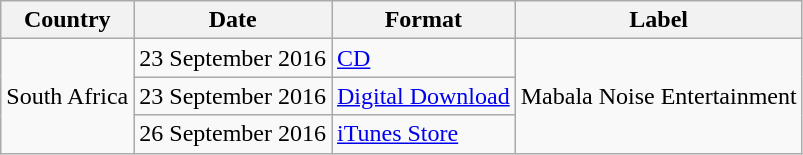<table class="wikitable">
<tr>
<th>Country</th>
<th>Date</th>
<th>Format</th>
<th>Label</th>
</tr>
<tr>
<td rowspan="3">South Africa</td>
<td>23 September 2016</td>
<td><a href='#'>CD</a></td>
<td rowspan="3">Mabala Noise Entertainment</td>
</tr>
<tr>
<td>23 September 2016</td>
<td><a href='#'>Digital Download</a></td>
</tr>
<tr>
<td>26 September 2016</td>
<td><a href='#'>iTunes Store</a></td>
</tr>
</table>
